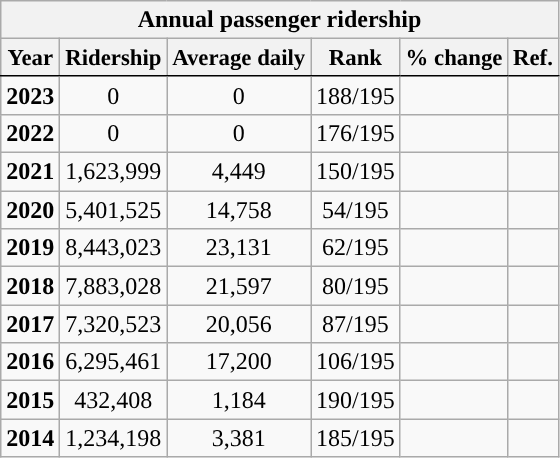<table class="wikitable sortable" style="text-align:right;">
<tr>
<th colspan="6" style="background-color:#">Annual passenger ridership</th>
</tr>
<tr style="font-size:95%; text-align:center">
<th style="border-bottom:1px solid black">Year</th>
<th style="border-bottom:1px solid black">Ridership</th>
<th style="border-bottom:1px solid black">Average daily</th>
<th style="border-bottom:1px solid black">Rank</th>
<th style="border-bottom:1px solid black">% change</th>
<th style="border-bottom:1px solid black">Ref.</th>
</tr>
<tr style="text-align:center;">
<td><strong>2023</strong></td>
<td>0</td>
<td>0</td>
<td>188/195</td>
<td></td>
<td></td>
</tr>
<tr style="text-align:center;">
<td><strong>2022</strong></td>
<td>0</td>
<td>0</td>
<td>176/195</td>
<td></td>
<td></td>
</tr>
<tr style="text-align:center;">
<td><strong>2021</strong></td>
<td>1,623,999</td>
<td>4,449</td>
<td>150/195</td>
<td></td>
<td></td>
</tr>
<tr style="text-align:center;">
<td><strong>2020</strong></td>
<td>5,401,525</td>
<td>14,758</td>
<td>54/195</td>
<td></td>
<td></td>
</tr>
<tr style="text-align:center;">
<td><strong>2019</strong></td>
<td>8,443,023</td>
<td>23,131</td>
<td>62/195</td>
<td></td>
<td></td>
</tr>
<tr style="text-align:center;">
<td><strong>2018</strong></td>
<td>7,883,028</td>
<td>21,597</td>
<td>80/195</td>
<td></td>
<td></td>
</tr>
<tr style="text-align:center;">
<td><strong>2017</strong></td>
<td>7,320,523</td>
<td>20,056</td>
<td>87/195</td>
<td></td>
<td></td>
</tr>
<tr style="text-align:center;">
<td><strong>2016</strong></td>
<td>6,295,461</td>
<td>17,200</td>
<td>106/195</td>
<td></td>
<td></td>
</tr>
<tr style="text-align:center;">
<td><strong>2015</strong></td>
<td>432,408</td>
<td>1,184</td>
<td>190/195</td>
<td></td>
<td></td>
</tr>
<tr style="text-align:center;">
<td><strong>2014</strong></td>
<td>1,234,198</td>
<td>3,381</td>
<td>185/195</td>
<td></td>
<td></td>
</tr>
</table>
